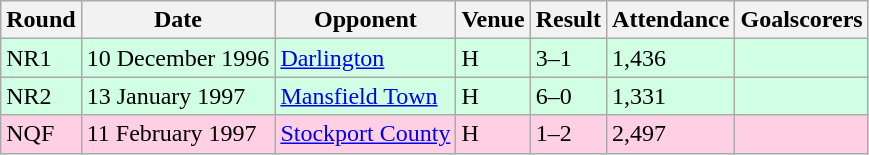<table class="wikitable">
<tr>
<th>Round</th>
<th>Date</th>
<th>Opponent</th>
<th>Venue</th>
<th>Result</th>
<th>Attendance</th>
<th>Goalscorers</th>
</tr>
<tr style="background-color: #d0ffe3;">
<td>NR1</td>
<td>10 December 1996</td>
<td><a href='#'>Darlington</a></td>
<td>H</td>
<td>3–1</td>
<td>1,436</td>
<td></td>
</tr>
<tr style="background-color: #d0ffe3;">
<td>NR2</td>
<td>13 January 1997</td>
<td><a href='#'>Mansfield Town</a></td>
<td>H</td>
<td>6–0</td>
<td>1,331</td>
<td></td>
</tr>
<tr style="background-color: #ffd0e3;">
<td>NQF</td>
<td>11 February 1997</td>
<td><a href='#'>Stockport County</a></td>
<td>H</td>
<td>1–2 </td>
<td>2,497</td>
<td></td>
</tr>
</table>
